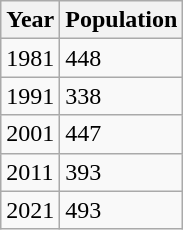<table class="wikitable">
<tr>
<th>Year</th>
<th>Population</th>
</tr>
<tr>
<td>1981</td>
<td>448</td>
</tr>
<tr>
<td>1991</td>
<td>338</td>
</tr>
<tr>
<td>2001</td>
<td>447</td>
</tr>
<tr>
<td>2011</td>
<td>393</td>
</tr>
<tr>
<td>2021</td>
<td>493</td>
</tr>
</table>
